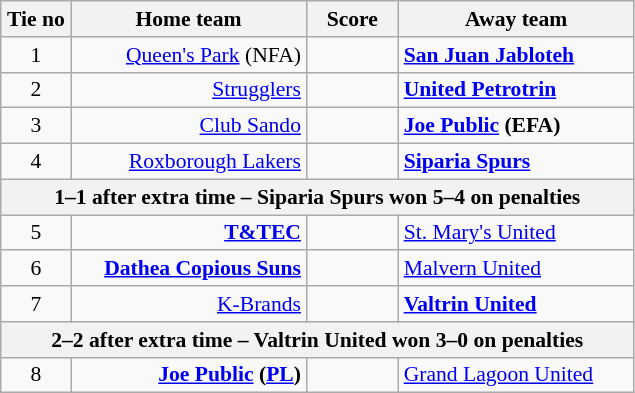<table class="wikitable" style="font-size:90%;">
<tr>
<th width="40">Tie no</th>
<th width="150">Home team</th>
<th width="55">  Score  </th>
<th width="150">Away team</th>
</tr>
<tr>
<td align=center>1</td>
<td align="right"><a href='#'>Queen's Park</a> (NFA)</td>
<td align=center></td>
<td><strong><a href='#'>San Juan Jabloteh</a></strong></td>
</tr>
<tr>
<td align=center>2</td>
<td align="right"><a href='#'>Strugglers</a></td>
<td align=center></td>
<td><strong><a href='#'>United Petrotrin</a></strong></td>
</tr>
<tr>
<td align=center>3</td>
<td align="right"><a href='#'>Club Sando</a></td>
<td align=center></td>
<td><strong><a href='#'>Joe Public</a> (EFA)</strong></td>
</tr>
<tr>
<td align=center>4</td>
<td align="right"><a href='#'>Roxborough Lakers</a></td>
<td align=center></td>
<td><strong><a href='#'>Siparia Spurs</a></strong></td>
</tr>
<tr>
<th colspan="4">1–1 after extra time – Siparia Spurs won 5–4 on penalties</th>
</tr>
<tr>
<td align=center>5</td>
<td align="right"><strong><a href='#'>T&TEC</a></strong></td>
<td align=center></td>
<td><a href='#'>St. Mary's United</a></td>
</tr>
<tr>
<td align=center>6</td>
<td align="right"><strong><a href='#'>Dathea Copious Suns</a></strong></td>
<td align=center></td>
<td><a href='#'>Malvern United</a></td>
</tr>
<tr>
<td align=center>7</td>
<td align="right"><a href='#'>K-Brands</a></td>
<td align=center></td>
<td><strong><a href='#'>Valtrin United</a></strong></td>
</tr>
<tr>
<th colspan="4">2–2 after extra time – Valtrin United won 3–0 on penalties</th>
</tr>
<tr>
<td align=center>8</td>
<td align="right"><strong><a href='#'>Joe Public</a> (<a href='#'>PL</a>)</strong></td>
<td align=center></td>
<td><a href='#'>Grand Lagoon United</a></td>
</tr>
</table>
